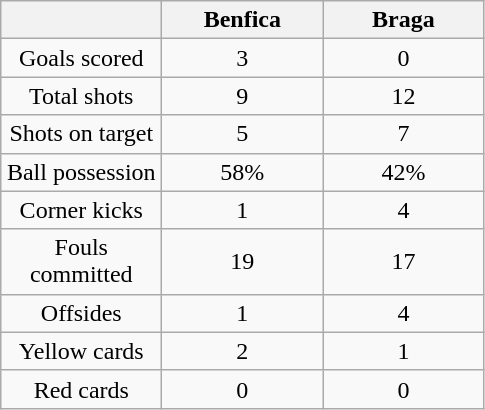<table class="wikitable" style="text-align:center">
<tr>
<th width="100"></th>
<th width="100">Benfica</th>
<th width="100">Braga</th>
</tr>
<tr>
<td>Goals scored</td>
<td>3</td>
<td>0</td>
</tr>
<tr>
<td>Total shots</td>
<td>9</td>
<td>12</td>
</tr>
<tr>
<td>Shots on target</td>
<td>5</td>
<td>7</td>
</tr>
<tr>
<td>Ball possession</td>
<td>58%</td>
<td>42%</td>
</tr>
<tr>
<td>Corner kicks</td>
<td>1</td>
<td>4</td>
</tr>
<tr>
<td>Fouls committed</td>
<td>19</td>
<td>17</td>
</tr>
<tr>
<td>Offsides</td>
<td>1</td>
<td>4</td>
</tr>
<tr>
<td>Yellow cards</td>
<td>2</td>
<td>1</td>
</tr>
<tr>
<td>Red cards</td>
<td>0</td>
<td>0</td>
</tr>
</table>
